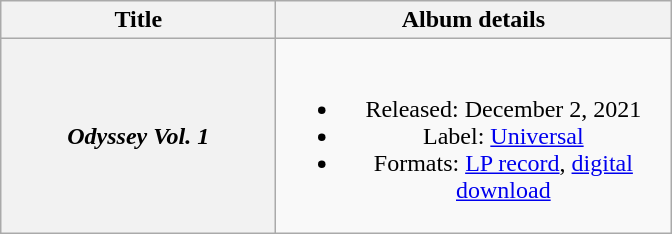<table class="wikitable plainrowheaders" style="text-align:center;">
<tr>
<th scope="col" style="width:11em;">Title</th>
<th scope="col" style="width:16em;">Album details</th>
</tr>
<tr>
<th scope="row"><em>Odyssey Vol. 1</em></th>
<td><br><ul><li>Released: December 2, 2021</li><li>Label: <a href='#'>Universal</a></li><li>Formats: <a href='#'>LP record</a>, <a href='#'>digital download</a></li></ul></td>
</tr>
</table>
